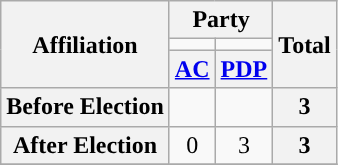<table class="wikitable" style="text-align:center">
<tr>
<th rowspan="3">Affiliation</th>
<th colspan="2">Party</th>
<th rowspan="3">Total</th>
</tr>
<tr>
<td style="background-color:"></td>
<td style="background-color:"></td>
</tr>
<tr>
<th><a href='#'>AC</a></th>
<th><a href='#'>PDP</a></th>
</tr>
<tr>
<th>Before Election</th>
<td></td>
<td></td>
<th>3</th>
</tr>
<tr>
<th>After Election</th>
<td>0</td>
<td>3</td>
<th>3</th>
</tr>
<tr>
</tr>
</table>
